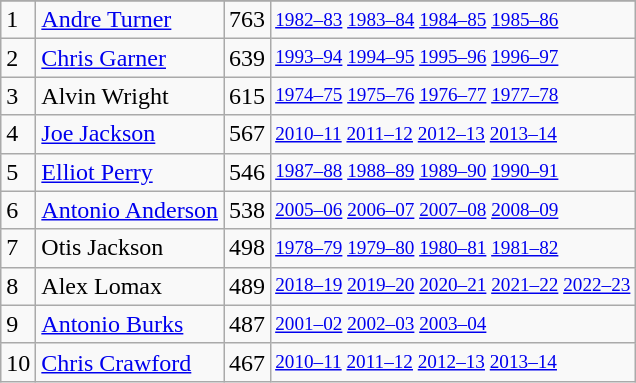<table class="wikitable">
<tr>
</tr>
<tr>
<td>1</td>
<td><a href='#'>Andre Turner</a></td>
<td>763</td>
<td style="font-size:80%;"><a href='#'>1982–83</a> <a href='#'>1983–84</a> <a href='#'>1984–85</a> <a href='#'>1985–86</a></td>
</tr>
<tr>
<td>2</td>
<td><a href='#'>Chris Garner</a></td>
<td>639</td>
<td style="font-size:80%;"><a href='#'>1993–94</a> <a href='#'>1994–95</a> <a href='#'>1995–96</a> <a href='#'>1996–97</a></td>
</tr>
<tr>
<td>3</td>
<td>Alvin Wright</td>
<td>615</td>
<td style="font-size:80%;"><a href='#'>1974–75</a> <a href='#'>1975–76</a> <a href='#'>1976–77</a> <a href='#'>1977–78</a></td>
</tr>
<tr>
<td>4</td>
<td><a href='#'>Joe Jackson</a></td>
<td>567</td>
<td style="font-size:80%;"><a href='#'>2010–11</a> <a href='#'>2011–12</a> <a href='#'>2012–13</a> <a href='#'>2013–14</a></td>
</tr>
<tr>
<td>5</td>
<td><a href='#'>Elliot Perry</a></td>
<td>546</td>
<td style="font-size:80%;"><a href='#'>1987–88</a> <a href='#'>1988–89</a> <a href='#'>1989–90</a> <a href='#'>1990–91</a></td>
</tr>
<tr>
<td>6</td>
<td><a href='#'>Antonio Anderson</a></td>
<td>538</td>
<td style="font-size:80%;"><a href='#'>2005–06</a> <a href='#'>2006–07</a> <a href='#'>2007–08</a> <a href='#'>2008–09</a></td>
</tr>
<tr>
<td>7</td>
<td>Otis Jackson</td>
<td>498</td>
<td style="font-size:80%;"><a href='#'>1978–79</a> <a href='#'>1979–80</a> <a href='#'>1980–81</a> <a href='#'>1981–82</a></td>
</tr>
<tr>
<td>8</td>
<td>Alex Lomax</td>
<td>489</td>
<td style="font-size:80%;"><a href='#'>2018–19</a> <a href='#'>2019–20</a> <a href='#'>2020–21</a> <a href='#'>2021–22</a> <a href='#'>2022–23</a></td>
</tr>
<tr>
<td>9</td>
<td><a href='#'>Antonio Burks</a></td>
<td>487</td>
<td style="font-size:80%;"><a href='#'>2001–02</a> <a href='#'>2002–03</a> <a href='#'>2003–04</a></td>
</tr>
<tr>
<td>10</td>
<td><a href='#'>Chris Crawford</a></td>
<td>467</td>
<td style="font-size:80%;"><a href='#'>2010–11</a> <a href='#'>2011–12</a> <a href='#'>2012–13</a> <a href='#'>2013–14</a></td>
</tr>
</table>
